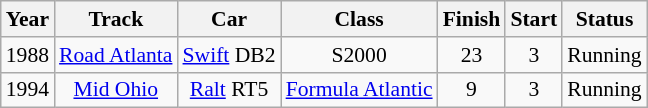<table class="wikitable" style="text-align:center; font-size:90%">
<tr>
<th>Year</th>
<th>Track</th>
<th>Car</th>
<th>Class</th>
<th>Finish</th>
<th>Start</th>
<th>Status</th>
</tr>
<tr>
<td>1988</td>
<td><a href='#'>Road Atlanta</a></td>
<td><a href='#'>Swift</a> DB2</td>
<td>S2000</td>
<td>23</td>
<td>3</td>
<td>Running</td>
</tr>
<tr>
<td>1994</td>
<td><a href='#'>Mid Ohio</a></td>
<td><a href='#'>Ralt</a> RT5</td>
<td><a href='#'>Formula Atlantic</a></td>
<td>9</td>
<td>3</td>
<td>Running</td>
</tr>
</table>
